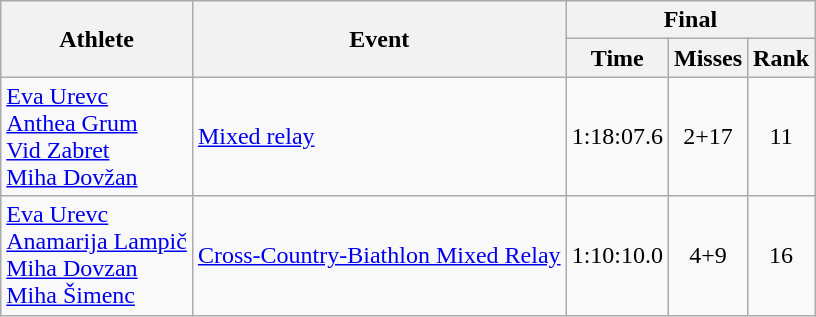<table class="wikitable">
<tr>
<th rowspan="2">Athlete</th>
<th rowspan="2">Event</th>
<th colspan="3">Final</th>
</tr>
<tr>
<th>Time</th>
<th>Misses</th>
<th>Rank</th>
</tr>
<tr>
<td><a href='#'>Eva Urevc</a><br><a href='#'>Anthea Grum</a><br><a href='#'>Vid Zabret</a><br><a href='#'>Miha Dovžan</a></td>
<td><a href='#'>Mixed relay</a></td>
<td align="center">1:18:07.6</td>
<td align="center">2+17</td>
<td align="center">11</td>
</tr>
<tr>
<td><a href='#'>Eva Urevc</a><br><a href='#'>Anamarija Lampič</a><br><a href='#'>Miha Dovzan</a><br><a href='#'>Miha Šimenc</a></td>
<td><a href='#'>Cross-Country-Biathlon Mixed Relay</a></td>
<td align="center">1:10:10.0</td>
<td align="center">4+9</td>
<td align="center">16</td>
</tr>
</table>
